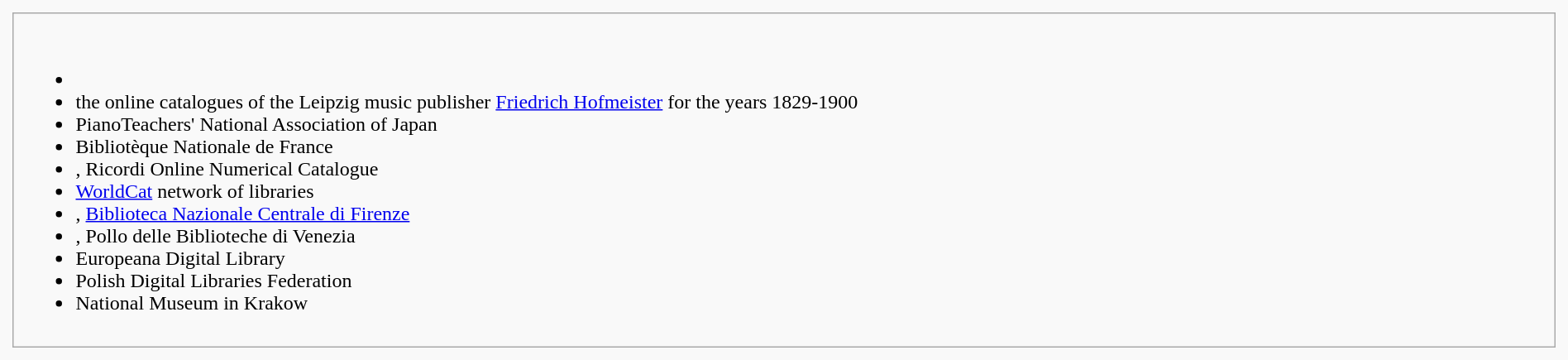<table width=100% cellspacing=10px cellpadding=10px style="background-color:#f9f9f9;">
<tr valign="top">
<td width="50%" style="border:1px solid #A9A9A9;"><br><ul><li></li><li> the online catalogues of the Leipzig music publisher <a href='#'>Friedrich Hofmeister</a> for the years 1829-1900</li><li> PianoTeachers' National Association of Japan</li><li> Bibliotèque Nationale de France</li><li>, Ricordi Online Numerical Catalogue</li><li> <a href='#'>WorldCat</a> network of libraries</li><li>, <a href='#'>Biblioteca Nazionale Centrale di Firenze</a></li><li>, Pollo delle Biblioteche di Venezia</li><li> Europeana Digital Library</li><li> Polish Digital Libraries Federation</li><li> National Museum in Krakow</li></ul></td>
</tr>
</table>
